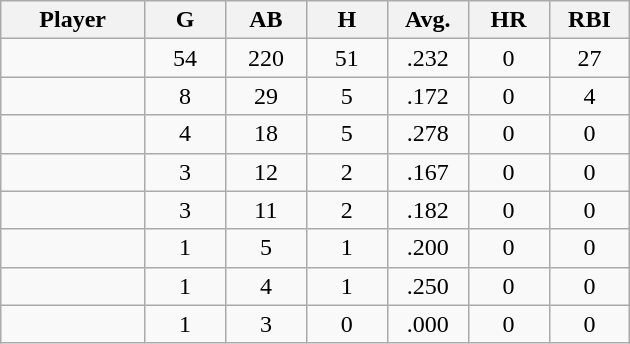<table class="wikitable sortable">
<tr>
<th bgcolor="#DDDDFF" width="16%">Player</th>
<th bgcolor="#DDDDFF" width="9%">G</th>
<th bgcolor="#DDDDFF" width="9%">AB</th>
<th bgcolor="#DDDDFF" width="9%">H</th>
<th bgcolor="#DDDDFF" width="9%">Avg.</th>
<th bgcolor="#DDDDFF" width="9%">HR</th>
<th bgcolor="#DDDDFF" width="9%">RBI</th>
</tr>
<tr align="center">
<td></td>
<td>54</td>
<td>220</td>
<td>51</td>
<td>.232</td>
<td>0</td>
<td>27</td>
</tr>
<tr align="center">
<td></td>
<td>8</td>
<td>29</td>
<td>5</td>
<td>.172</td>
<td>0</td>
<td>4</td>
</tr>
<tr align="center">
<td></td>
<td>4</td>
<td>18</td>
<td>5</td>
<td>.278</td>
<td>0</td>
<td>0</td>
</tr>
<tr align="center">
<td></td>
<td>3</td>
<td>12</td>
<td>2</td>
<td>.167</td>
<td>0</td>
<td>0</td>
</tr>
<tr align="center">
<td></td>
<td>3</td>
<td>11</td>
<td>2</td>
<td>.182</td>
<td>0</td>
<td>0</td>
</tr>
<tr align="center">
<td></td>
<td>1</td>
<td>5</td>
<td>1</td>
<td>.200</td>
<td>0</td>
<td>0</td>
</tr>
<tr align="center">
<td></td>
<td>1</td>
<td>4</td>
<td>1</td>
<td>.250</td>
<td>0</td>
<td>0</td>
</tr>
<tr align="center">
<td></td>
<td>1</td>
<td>3</td>
<td>0</td>
<td>.000</td>
<td>0</td>
<td>0</td>
</tr>
</table>
